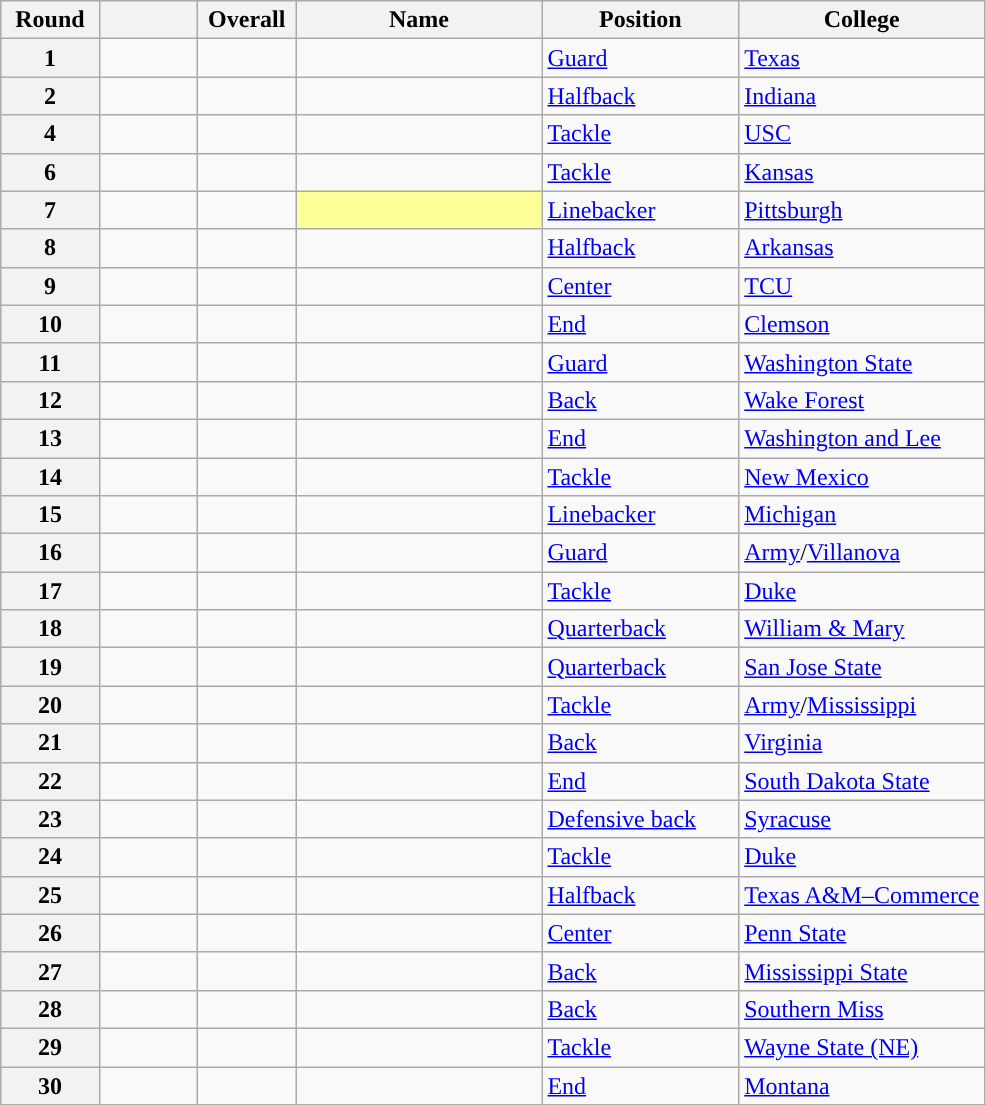<table class="wikitable sortable">
<tr>
<th scope="col" style="width: 10%;">Round</th>
<th scope="col" style="width: 10%;"></th>
<th scope="col" style="width: 10%;">Overall</th>
<th scope="col" style="width: 25%;">Name</th>
<th scope="col" style="width: 20%;">Position</th>
<th scope="col" style="width: 25%;">College</th>
</tr>
<tr>
<th scope="row">1</th>
<td></td>
<td></td>
<td></td>
<td><a href='#'>Guard</a></td>
<td><a href='#'>Texas</a></td>
</tr>
<tr>
<th scope="row">2</th>
<td></td>
<td></td>
<td></td>
<td><a href='#'>Halfback</a></td>
<td><a href='#'>Indiana</a></td>
</tr>
<tr>
<th scope="row">4</th>
<td></td>
<td></td>
<td></td>
<td><a href='#'>Tackle</a></td>
<td><a href='#'>USC</a></td>
</tr>
<tr>
<th scope="row">6</th>
<td></td>
<td></td>
<td></td>
<td><a href='#'>Tackle</a></td>
<td><a href='#'>Kansas</a></td>
</tr>
<tr>
<th scope="row">7</th>
<td></td>
<td></td>
<td style="background-color: #FFFF99;"> </td>
<td><a href='#'>Linebacker</a></td>
<td><a href='#'>Pittsburgh</a></td>
</tr>
<tr>
<th scope="row">8</th>
<td></td>
<td></td>
<td></td>
<td><a href='#'>Halfback</a></td>
<td><a href='#'>Arkansas</a></td>
</tr>
<tr>
<th scope="row">9</th>
<td></td>
<td></td>
<td></td>
<td><a href='#'>Center</a></td>
<td><a href='#'>TCU</a></td>
</tr>
<tr>
<th scope="row">10</th>
<td></td>
<td></td>
<td></td>
<td><a href='#'>End</a></td>
<td><a href='#'>Clemson</a></td>
</tr>
<tr>
<th scope="row">11</th>
<td></td>
<td></td>
<td></td>
<td><a href='#'>Guard</a></td>
<td><a href='#'>Washington State</a></td>
</tr>
<tr>
<th scope="row">12</th>
<td></td>
<td></td>
<td></td>
<td><a href='#'>Back</a></td>
<td><a href='#'>Wake Forest</a></td>
</tr>
<tr>
<th scope="row">13</th>
<td></td>
<td></td>
<td></td>
<td><a href='#'>End</a></td>
<td><a href='#'>Washington and Lee</a></td>
</tr>
<tr>
<th scope="row">14</th>
<td></td>
<td></td>
<td></td>
<td><a href='#'>Tackle</a></td>
<td><a href='#'>New Mexico</a></td>
</tr>
<tr>
<th scope="row">15</th>
<td></td>
<td></td>
<td></td>
<td><a href='#'>Linebacker</a></td>
<td><a href='#'>Michigan</a></td>
</tr>
<tr>
<th scope="row">16</th>
<td></td>
<td></td>
<td></td>
<td><a href='#'>Guard</a></td>
<td><a href='#'>Army</a>/<a href='#'>Villanova</a></td>
</tr>
<tr>
<th scope="row">17</th>
<td></td>
<td></td>
<td></td>
<td><a href='#'>Tackle</a></td>
<td><a href='#'>Duke</a></td>
</tr>
<tr>
<th scope="row">18</th>
<td></td>
<td></td>
<td></td>
<td><a href='#'>Quarterback</a></td>
<td><a href='#'>William & Mary</a></td>
</tr>
<tr>
<th scope="row">19</th>
<td></td>
<td></td>
<td></td>
<td><a href='#'>Quarterback</a></td>
<td><a href='#'>San Jose State</a></td>
</tr>
<tr>
<th scope="row">20</th>
<td></td>
<td></td>
<td></td>
<td><a href='#'>Tackle</a></td>
<td><a href='#'>Army</a>/<a href='#'>Mississippi</a></td>
</tr>
<tr>
<th scope="row">21</th>
<td></td>
<td></td>
<td></td>
<td><a href='#'>Back</a></td>
<td><a href='#'>Virginia</a></td>
</tr>
<tr>
<th scope="row">22</th>
<td></td>
<td></td>
<td></td>
<td><a href='#'>End</a></td>
<td><a href='#'>South Dakota State</a></td>
</tr>
<tr>
<th scope="row">23</th>
<td></td>
<td></td>
<td></td>
<td><a href='#'>Defensive back</a></td>
<td><a href='#'>Syracuse</a></td>
</tr>
<tr>
<th scope="row">24</th>
<td></td>
<td></td>
<td></td>
<td><a href='#'>Tackle</a></td>
<td><a href='#'>Duke</a></td>
</tr>
<tr>
<th scope="row">25</th>
<td></td>
<td></td>
<td></td>
<td><a href='#'>Halfback</a></td>
<td><a href='#'>Texas A&M–Commerce</a></td>
</tr>
<tr>
<th scope="row">26</th>
<td></td>
<td></td>
<td></td>
<td><a href='#'>Center</a></td>
<td><a href='#'>Penn State</a></td>
</tr>
<tr>
<th scope="row">27</th>
<td></td>
<td></td>
<td></td>
<td><a href='#'>Back</a></td>
<td><a href='#'>Mississippi State</a></td>
</tr>
<tr>
<th scope="row">28</th>
<td></td>
<td></td>
<td></td>
<td><a href='#'>Back</a></td>
<td><a href='#'>Southern Miss</a></td>
</tr>
<tr>
<th scope="row">29</th>
<td></td>
<td></td>
<td></td>
<td><a href='#'>Tackle</a></td>
<td><a href='#'>Wayne State (NE)</a></td>
</tr>
<tr>
<th scope="row">30</th>
<td></td>
<td></td>
<td></td>
<td><a href='#'>End</a></td>
<td><a href='#'>Montana</a></td>
</tr>
</table>
